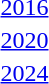<table>
<tr>
<td><a href='#'>2016</a></td>
<td></td>
<td></td>
<td></td>
</tr>
<tr>
<td><a href='#'>2020</a></td>
<td></td>
<td></td>
<td></td>
</tr>
<tr>
<td><a href='#'>2024</a></td>
<td></td>
<td></td>
<td></td>
</tr>
</table>
